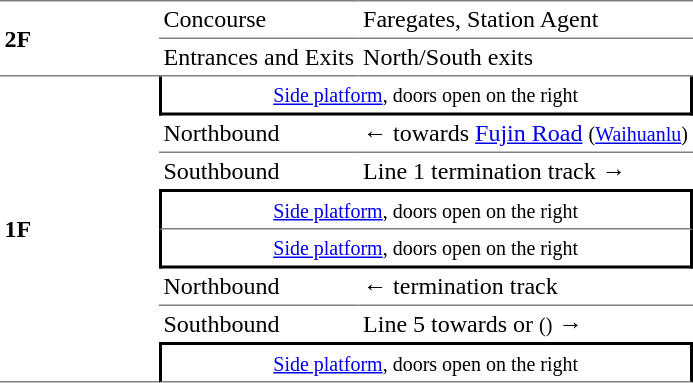<table cellspacing=0 cellpadding=3>
<tr>
<td style="border-top:solid 1px gray;border-bottom:solid 1px gray;"  rowspan=2 width=100><strong>2F</strong></td>
<td style="border-top:solid 1px gray;border-bottom:solid 1px gray;">Concourse</td>
<td style="border-top:solid 1px gray;border-bottom:solid 1px gray;">Faregates, Station Agent</td>
</tr>
<tr>
<td style="border-bottom:solid 1px gray;">Entrances and Exits</td>
<td style="border-bottom:solid 1px gray;">North/South exits</td>
</tr>
<tr>
<td style="border-bottom:solid 1px gray;" rowspan=8><strong>1F</strong></td>
<td style="border-right:solid 2px black;border-left:solid 2px black;border-bottom:solid 2px black;text-align:center;" colspan=2><small><a href='#'>Side platform</a>, doors open on the right</small></td>
</tr>
<tr>
<td style="border-bottom:solid 1px gray;">Northbound</td>
<td style="border-bottom:solid 1px gray;">←  towards <a href='#'>Fujin Road</a> <small>(<a href='#'>Waihuanlu</a>)</small></td>
</tr>
<tr>
<td>Southbound</td>
<td>  Line 1 termination track →</td>
</tr>
<tr>
<td style="border-right:solid 2px black;border-left:solid 2px black;border-top:solid 2px black;border-bottom:solid 1px gray;text-align:center;" colspan=2><small><a href='#'>Side platform</a>, doors open on the right</small></td>
</tr>
<tr>
<td style="border-right:solid 2px black;border-left:solid 2px black;border-bottom:solid 2px black;text-align:center;" colspan=2><small><a href='#'>Side platform</a>, doors open on the right</small></td>
</tr>
<tr>
<td style="border-bottom:solid 1px gray;">Northbound</td>
<td style="border-bottom:solid 1px gray;">←  termination track</td>
</tr>
<tr>
<td>Southbound</td>
<td>  Line 5 towards  or  <small>()</small> →</td>
</tr>
<tr>
<td style="border-right:solid 2px black;border-left:solid 2px black;border-top:solid 2px black;border-bottom:solid 1px gray;text-align:center;" colspan=2><small><a href='#'>Side platform</a>, doors open on the right</small></td>
</tr>
</table>
